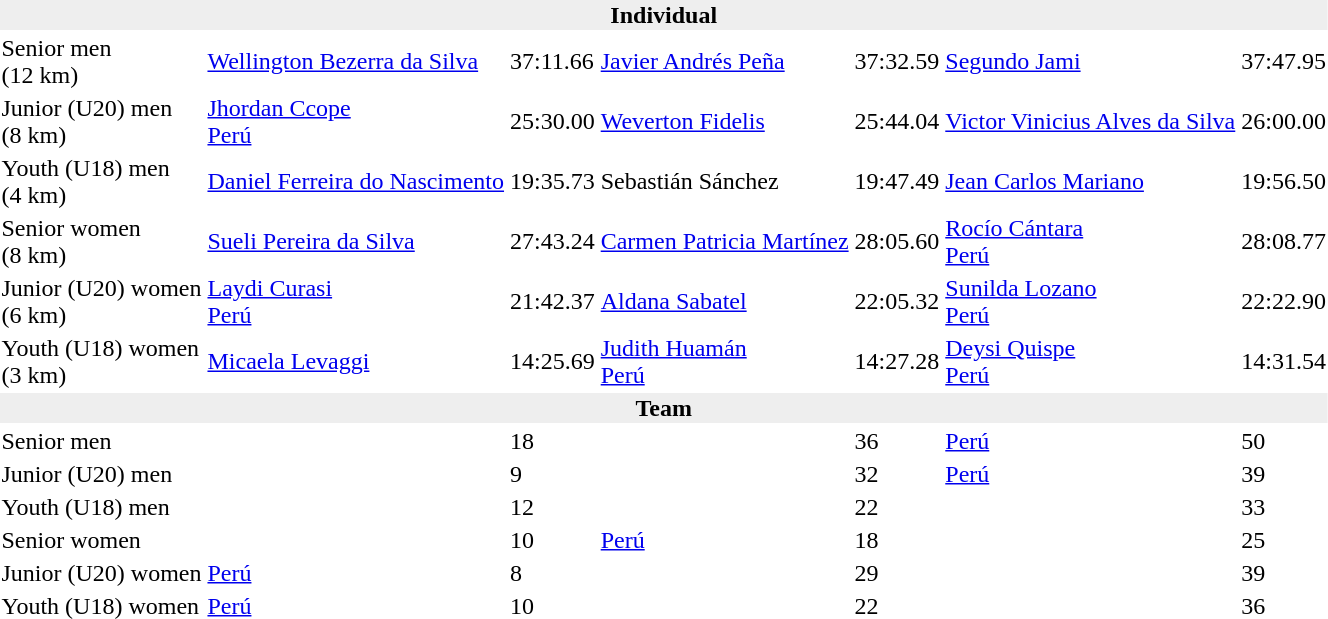<table>
<tr>
<td colspan=7 bgcolor=#eeeeee style=text-align:center;><strong>Individual</strong></td>
</tr>
<tr>
<td>Senior men<br>(12 km)</td>
<td><a href='#'>Wellington Bezerra da Silva</a><br></td>
<td>37:11.66</td>
<td><a href='#'>Javier Andrés Peña</a><br></td>
<td>37:32.59</td>
<td><a href='#'>Segundo Jami</a><br></td>
<td>37:47.95</td>
</tr>
<tr>
<td>Junior (U20) men<br>(8 km)</td>
<td><a href='#'>Jhordan Ccope</a><br> <a href='#'>Perú</a></td>
<td>25:30.00</td>
<td><a href='#'>Weverton Fidelis</a><br></td>
<td>25:44.04</td>
<td><a href='#'>Victor Vinicius Alves da Silva</a><br></td>
<td>26:00.00</td>
</tr>
<tr>
<td>Youth (U18) men<br>(4 km)</td>
<td><a href='#'>Daniel Ferreira do Nascimento</a><br></td>
<td>19:35.73</td>
<td>Sebastián Sánchez<br></td>
<td>19:47.49</td>
<td><a href='#'>Jean Carlos Mariano</a><br></td>
<td>19:56.50</td>
</tr>
<tr>
<td>Senior women<br>(8 km)</td>
<td><a href='#'>Sueli Pereira da Silva</a><br></td>
<td>27:43.24</td>
<td><a href='#'>Carmen Patricia Martínez</a><br></td>
<td>28:05.60</td>
<td><a href='#'>Rocío Cántara</a><br> <a href='#'>Perú</a></td>
<td>28:08.77</td>
</tr>
<tr>
<td>Junior (U20) women<br>(6 km)</td>
<td><a href='#'>Laydi Curasi</a><br> <a href='#'>Perú</a></td>
<td>21:42.37</td>
<td><a href='#'>Aldana Sabatel</a><br></td>
<td>22:05.32</td>
<td><a href='#'>Sunilda Lozano</a><br> <a href='#'>Perú</a></td>
<td>22:22.90</td>
</tr>
<tr>
<td>Youth (U18) women<br>(3 km)</td>
<td><a href='#'>Micaela Levaggi</a><br></td>
<td>14:25.69</td>
<td><a href='#'>Judith Huamán</a><br> <a href='#'>Perú</a></td>
<td>14:27.28</td>
<td><a href='#'>Deysi Quispe</a><br> <a href='#'>Perú</a></td>
<td>14:31.54</td>
</tr>
<tr>
<td colspan=7 bgcolor=#eeeeee style=text-align:center;><strong>Team</strong></td>
</tr>
<tr>
<td>Senior men</td>
<td></td>
<td>18</td>
<td></td>
<td>36</td>
<td> <a href='#'>Perú</a></td>
<td>50</td>
</tr>
<tr>
<td>Junior (U20) men</td>
<td></td>
<td>9</td>
<td></td>
<td>32</td>
<td> <a href='#'>Perú</a></td>
<td>39</td>
</tr>
<tr>
<td>Youth (U18) men</td>
<td></td>
<td>12</td>
<td></td>
<td>22</td>
<td></td>
<td>33</td>
</tr>
<tr>
<td>Senior women</td>
<td></td>
<td>10</td>
<td> <a href='#'>Perú</a></td>
<td>18</td>
<td></td>
<td>25</td>
</tr>
<tr>
<td>Junior (U20) women</td>
<td> <a href='#'>Perú</a></td>
<td>8</td>
<td></td>
<td>29</td>
<td></td>
<td>39</td>
</tr>
<tr>
<td>Youth (U18) women</td>
<td> <a href='#'>Perú</a></td>
<td>10</td>
<td></td>
<td>22</td>
<td></td>
<td>36</td>
</tr>
</table>
